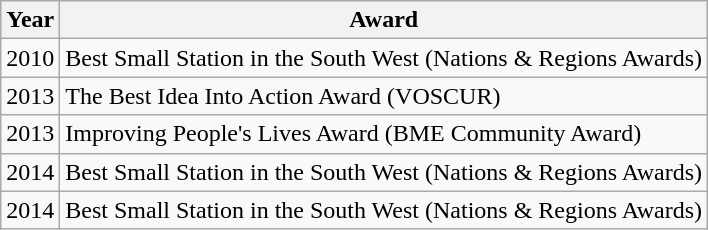<table class="wikitable">
<tr>
<th>Year</th>
<th>Award</th>
</tr>
<tr>
<td>2010</td>
<td>Best Small Station in the South West (Nations & Regions Awards)</td>
</tr>
<tr>
<td>2013</td>
<td>The Best Idea Into Action Award (VOSCUR)</td>
</tr>
<tr>
<td>2013</td>
<td>Improving People's Lives Award (BME Community Award)</td>
</tr>
<tr>
<td>2014</td>
<td>Best Small Station in the South West (Nations & Regions Awards)</td>
</tr>
<tr>
<td>2014</td>
<td>Best Small Station in the South West (Nations & Regions Awards)</td>
</tr>
</table>
